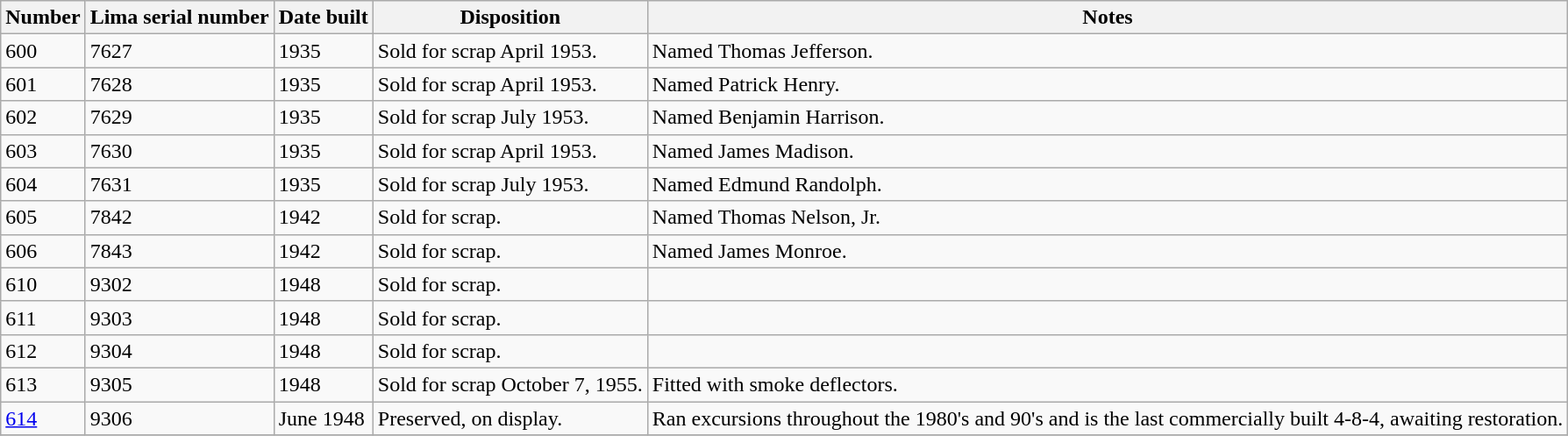<table class="wikitable">
<tr>
<th>Number</th>
<th>Lima serial number</th>
<th>Date built</th>
<th>Disposition</th>
<th>Notes</th>
</tr>
<tr>
<td>600</td>
<td>7627</td>
<td>1935</td>
<td>Sold for scrap April 1953.</td>
<td>Named Thomas Jefferson.</td>
</tr>
<tr>
<td>601</td>
<td>7628</td>
<td>1935</td>
<td>Sold for scrap April 1953.</td>
<td>Named Patrick Henry.</td>
</tr>
<tr>
<td>602</td>
<td>7629</td>
<td>1935</td>
<td>Sold for scrap July 1953.</td>
<td>Named Benjamin Harrison.</td>
</tr>
<tr>
<td>603</td>
<td>7630</td>
<td>1935</td>
<td>Sold for scrap April 1953.</td>
<td>Named James Madison.</td>
</tr>
<tr>
<td>604</td>
<td>7631</td>
<td>1935</td>
<td>Sold for scrap July 1953.</td>
<td>Named Edmund Randolph.</td>
</tr>
<tr>
<td>605</td>
<td>7842</td>
<td>1942</td>
<td>Sold for scrap.</td>
<td>Named Thomas Nelson, Jr.</td>
</tr>
<tr>
<td>606</td>
<td>7843</td>
<td>1942</td>
<td>Sold for scrap.</td>
<td>Named James Monroe.</td>
</tr>
<tr>
<td>610</td>
<td>9302</td>
<td>1948</td>
<td>Sold for scrap.</td>
<td></td>
</tr>
<tr>
<td>611</td>
<td>9303</td>
<td>1948</td>
<td>Sold for scrap.</td>
<td></td>
</tr>
<tr>
<td>612</td>
<td>9304</td>
<td>1948</td>
<td>Sold for scrap.</td>
<td></td>
</tr>
<tr>
<td>613</td>
<td>9305</td>
<td>1948</td>
<td>Sold for scrap October 7, 1955.</td>
<td>Fitted with smoke deflectors.</td>
</tr>
<tr>
<td><a href='#'>614</a></td>
<td>9306</td>
<td>June 1948</td>
<td>Preserved, on display.</td>
<td>Ran excursions throughout the 1980's and 90's and is the last commercially built 4-8-4, awaiting restoration.</td>
</tr>
<tr>
</tr>
</table>
